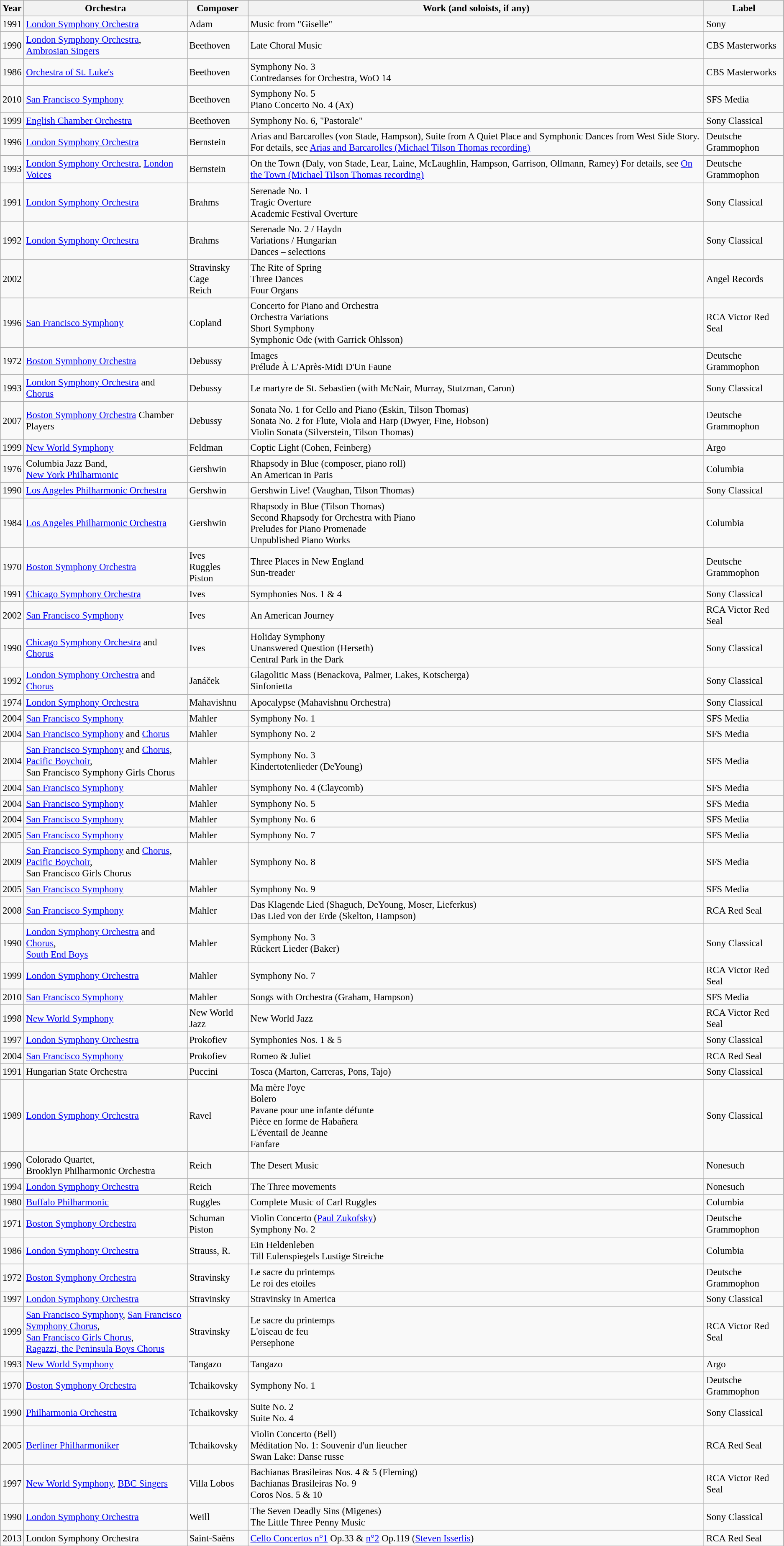<table class="sortable wikitable" style="font-size:95%;">
<tr>
<th>Year</th>
<th>Orchestra</th>
<th>Composer</th>
<th>Work (and soloists, if any)</th>
<th>Label</th>
</tr>
<tr>
<td>1991</td>
<td><a href='#'>London Symphony Orchestra</a></td>
<td>Adam</td>
<td>Music from "Giselle"</td>
<td>Sony</td>
</tr>
<tr>
<td>1990</td>
<td><a href='#'>London Symphony Orchestra</a>, <a href='#'>Ambrosian Singers</a></td>
<td>Beethoven</td>
<td>Late Choral Music</td>
<td>CBS Masterworks</td>
</tr>
<tr>
<td>1986</td>
<td><a href='#'>Orchestra of St. Luke's</a></td>
<td>Beethoven</td>
<td>Symphony No. 3 <br>Contredanses for Orchestra, WoO 14</td>
<td>CBS Masterworks</td>
</tr>
<tr>
<td>2010</td>
<td><a href='#'>San Francisco Symphony</a></td>
<td>Beethoven</td>
<td>Symphony No. 5 <br>Piano Concerto No. 4 (Ax)</td>
<td>SFS Media</td>
</tr>
<tr>
<td>1999</td>
<td><a href='#'>English Chamber Orchestra</a></td>
<td>Beethoven</td>
<td>Symphony No. 6, "Pastorale"</td>
<td>Sony Classical</td>
</tr>
<tr>
<td>1996</td>
<td><a href='#'>London Symphony Orchestra</a></td>
<td>Bernstein</td>
<td>Arias and Barcarolles (von Stade, Hampson), Suite from A Quiet Place and Symphonic Dances from West Side Story. For details, see <a href='#'>Arias and Barcarolles (Michael Tilson Thomas recording)</a></td>
<td>Deutsche Grammophon</td>
</tr>
<tr>
<td>1993</td>
<td><a href='#'>London Symphony Orchestra</a>, <a href='#'>London Voices</a></td>
<td>Bernstein</td>
<td>On the Town (Daly, von Stade, Lear, Laine, McLaughlin, Hampson, Garrison, Ollmann, Ramey) For details, see <a href='#'>On the Town (Michael Tilson Thomas recording)</a></td>
<td>Deutsche Grammophon</td>
</tr>
<tr>
<td>1991</td>
<td><a href='#'>London Symphony Orchestra</a></td>
<td>Brahms</td>
<td>Serenade No. 1<br>Tragic Overture<br>Academic Festival Overture</td>
<td>Sony Classical</td>
</tr>
<tr>
<td>1992</td>
<td><a href='#'>London Symphony Orchestra</a></td>
<td>Brahms</td>
<td>Serenade No. 2 / Haydn<br>Variations / Hungarian<br>Dances – selections</td>
<td>Sony Classical</td>
</tr>
<tr>
<td>2002</td>
<td></td>
<td>Stravinsky<br>Cage<br>Reich</td>
<td>The Rite of Spring <br>Three Dances<br>Four Organs</td>
<td>Angel Records</td>
</tr>
<tr>
<td>1996</td>
<td><a href='#'>San Francisco Symphony</a></td>
<td>Copland</td>
<td>Concerto for Piano and Orchestra<br>Orchestra Variations<br>Short Symphony<br>Symphonic Ode (with Garrick Ohlsson)</td>
<td>RCA Victor Red Seal</td>
</tr>
<tr>
<td>1972</td>
<td><a href='#'>Boston Symphony Orchestra</a></td>
<td>Debussy</td>
<td>Images<br>Prélude À L'Après-Midi D'Un Faune</td>
<td>Deutsche Grammophon</td>
</tr>
<tr>
<td>1993</td>
<td><a href='#'>London Symphony Orchestra</a> and <a href='#'>Chorus</a></td>
<td>Debussy</td>
<td>Le martyre de St. Sebastien (with McNair, Murray, Stutzman, Caron)</td>
<td>Sony Classical</td>
</tr>
<tr>
<td>2007</td>
<td><a href='#'>Boston Symphony Orchestra</a> Chamber Players</td>
<td>Debussy</td>
<td>Sonata No. 1 for Cello and Piano (Eskin, Tilson Thomas) <br>Sonata No. 2 for Flute, Viola and Harp (Dwyer, Fine, Hobson)<br>Violin Sonata (Silverstein, Tilson Thomas)</td>
<td>Deutsche Grammophon</td>
</tr>
<tr>
<td>1999</td>
<td><a href='#'>New World Symphony</a></td>
<td>Feldman</td>
<td>Coptic Light (Cohen, Feinberg)</td>
<td>Argo</td>
</tr>
<tr>
<td>1976</td>
<td>Columbia Jazz Band,<br><a href='#'>New York Philharmonic</a></td>
<td>Gershwin</td>
<td>Rhapsody in Blue (composer, piano roll)<br>An American in Paris</td>
<td>Columbia</td>
</tr>
<tr>
<td>1990</td>
<td><a href='#'>Los Angeles Philharmonic Orchestra</a></td>
<td>Gershwin</td>
<td>Gershwin Live! (Vaughan, Tilson Thomas)</td>
<td>Sony Classical</td>
</tr>
<tr>
<td>1984</td>
<td><a href='#'>Los Angeles Philharmonic Orchestra</a></td>
<td>Gershwin</td>
<td>Rhapsody in Blue (Tilson Thomas)<br>Second Rhapsody for Orchestra with Piano <br>Preludes for Piano Promenade<br>Unpublished Piano Works</td>
<td>Columbia</td>
</tr>
<tr>
<td>1970</td>
<td><a href='#'>Boston Symphony Orchestra</a></td>
<td>Ives<br>Ruggles<br>Piston</td>
<td>Three Places in New England<br>Sun-treader</td>
<td>Deutsche Grammophon</td>
</tr>
<tr>
<td>1991</td>
<td><a href='#'>Chicago Symphony Orchestra</a></td>
<td>Ives</td>
<td>Symphonies Nos. 1 & 4</td>
<td>Sony Classical</td>
</tr>
<tr>
<td>2002</td>
<td><a href='#'>San Francisco Symphony</a></td>
<td>Ives</td>
<td>An American Journey</td>
<td>RCA Victor Red Seal</td>
</tr>
<tr>
<td>1990</td>
<td><a href='#'>Chicago Symphony Orchestra</a> and <a href='#'>Chorus</a></td>
<td>Ives</td>
<td>Holiday Symphony<br>Unanswered Question (Herseth)<br>Central Park in the Dark</td>
<td>Sony Classical</td>
</tr>
<tr>
<td>1992</td>
<td><a href='#'>London Symphony Orchestra</a> and <a href='#'>Chorus</a></td>
<td>Janáček</td>
<td>Glagolitic Mass (Benackova, Palmer, Lakes, Kotscherga)<br>Sinfonietta</td>
<td>Sony Classical</td>
</tr>
<tr>
<td>1974</td>
<td><a href='#'>London Symphony Orchestra</a></td>
<td>Mahavishnu</td>
<td>Apocalypse (Mahavishnu Orchestra)</td>
<td>Sony Classical</td>
</tr>
<tr>
<td>2004</td>
<td><a href='#'>San Francisco Symphony</a></td>
<td>Mahler</td>
<td>Symphony No. 1</td>
<td>SFS Media</td>
</tr>
<tr>
<td>2004</td>
<td><a href='#'>San Francisco Symphony</a> and <a href='#'>Chorus</a></td>
<td>Mahler</td>
<td>Symphony No. 2</td>
<td>SFS Media</td>
</tr>
<tr>
<td>2004</td>
<td><a href='#'>San Francisco Symphony</a> and <a href='#'>Chorus</a>,<br><a href='#'>Pacific Boychoir</a>,<br>San Francisco Symphony Girls Chorus</td>
<td>Mahler</td>
<td>Symphony No. 3<br>Kindertotenlieder (DeYoung)</td>
<td>SFS Media</td>
</tr>
<tr>
<td>2004</td>
<td><a href='#'>San Francisco Symphony</a></td>
<td>Mahler</td>
<td>Symphony No. 4 (Claycomb)</td>
<td>SFS Media</td>
</tr>
<tr>
<td>2004</td>
<td><a href='#'>San Francisco Symphony</a></td>
<td>Mahler</td>
<td>Symphony No. 5</td>
<td>SFS Media</td>
</tr>
<tr>
<td>2004</td>
<td><a href='#'>San Francisco Symphony</a></td>
<td>Mahler</td>
<td>Symphony No. 6</td>
<td>SFS Media</td>
</tr>
<tr>
<td>2005</td>
<td><a href='#'>San Francisco Symphony</a></td>
<td>Mahler</td>
<td>Symphony No. 7</td>
<td>SFS Media</td>
</tr>
<tr>
<td>2009</td>
<td><a href='#'>San Francisco Symphony</a> and <a href='#'>Chorus</a>,<br> <a href='#'>Pacific Boychoir</a>, <br>San Francisco Girls Chorus</td>
<td>Mahler</td>
<td>Symphony No. 8</td>
<td>SFS Media</td>
</tr>
<tr>
<td>2005</td>
<td><a href='#'>San Francisco Symphony</a></td>
<td>Mahler</td>
<td>Symphony No. 9</td>
<td>SFS Media</td>
</tr>
<tr>
<td>2008</td>
<td><a href='#'>San Francisco Symphony</a></td>
<td>Mahler</td>
<td>Das Klagende Lied (Shaguch, DeYoung, Moser, Lieferkus)<br>Das Lied von der Erde (Skelton, Hampson)</td>
<td>RCA Red Seal</td>
</tr>
<tr>
<td>1990</td>
<td><a href='#'>London Symphony Orchestra</a> and <a href='#'>Chorus</a>, <br><a href='#'>South End Boys</a></td>
<td>Mahler</td>
<td>Symphony No. 3<br> Rückert Lieder (Baker)</td>
<td>Sony Classical</td>
</tr>
<tr>
<td>1999</td>
<td><a href='#'>London Symphony Orchestra</a></td>
<td>Mahler</td>
<td>Symphony No. 7</td>
<td>RCA Victor Red Seal</td>
</tr>
<tr>
<td>2010</td>
<td><a href='#'>San Francisco Symphony</a></td>
<td>Mahler</td>
<td>Songs with Orchestra (Graham, Hampson)</td>
<td>SFS Media</td>
</tr>
<tr>
<td>1998</td>
<td><a href='#'>New World Symphony</a></td>
<td>New World Jazz</td>
<td>New World Jazz</td>
<td>RCA Victor Red Seal</td>
</tr>
<tr>
<td>1997</td>
<td><a href='#'>London Symphony Orchestra</a></td>
<td>Prokofiev</td>
<td>Symphonies Nos. 1 & 5</td>
<td>Sony Classical</td>
</tr>
<tr>
<td>2004</td>
<td><a href='#'>San Francisco Symphony</a></td>
<td>Prokofiev</td>
<td>Romeo & Juliet</td>
<td>RCA Red Seal</td>
</tr>
<tr>
<td>1991</td>
<td>Hungarian State Orchestra</td>
<td>Puccini</td>
<td>Tosca (Marton, Carreras, Pons, Tajo)</td>
<td>Sony Classical</td>
</tr>
<tr>
<td>1989</td>
<td><a href='#'>London Symphony Orchestra</a></td>
<td>Ravel</td>
<td>Ma mère l'oye<br>Bolero<br>Pavane pour une infante défunte<br>Pièce en forme de Habañera<br>L'éventail de Jeanne<br>Fanfare</td>
<td>Sony Classical</td>
</tr>
<tr>
<td>1990</td>
<td>Colorado Quartet, <br>Brooklyn Philharmonic Orchestra</td>
<td>Reich</td>
<td>The Desert Music</td>
<td>Nonesuch</td>
</tr>
<tr>
<td>1994</td>
<td><a href='#'>London Symphony Orchestra</a></td>
<td>Reich</td>
<td>The Three movements</td>
<td>Nonesuch</td>
</tr>
<tr>
<td>1980</td>
<td><a href='#'>Buffalo Philharmonic</a></td>
<td>Ruggles</td>
<td>Complete Music of Carl Ruggles</td>
<td>Columbia</td>
</tr>
<tr>
<td>1971</td>
<td><a href='#'>Boston Symphony Orchestra</a></td>
<td>Schuman<br>Piston</td>
<td>Violin Concerto (<a href='#'>Paul Zukofsky</a>)<br>Symphony No. 2</td>
<td>Deutsche Grammophon</td>
</tr>
<tr>
<td>1986</td>
<td><a href='#'>London Symphony Orchestra</a></td>
<td>Strauss, R.</td>
<td>Ein Heldenleben<br>Till Eulenspiegels Lustige Streiche</td>
<td>Columbia</td>
</tr>
<tr>
<td>1972</td>
<td><a href='#'>Boston Symphony Orchestra</a></td>
<td>Stravinsky</td>
<td>Le sacre du printemps<br>Le roi des etoiles</td>
<td>Deutsche Grammophon</td>
</tr>
<tr>
<td>1997</td>
<td><a href='#'>London Symphony Orchestra</a></td>
<td>Stravinsky</td>
<td>Stravinsky in America</td>
<td>Sony Classical</td>
</tr>
<tr>
<td>1999</td>
<td><a href='#'>San Francisco Symphony</a>, <a href='#'>San Francisco Symphony Chorus</a>,<br> <a href='#'>San Francisco Girls Chorus</a>, <br><a href='#'>Ragazzi, the Peninsula Boys Chorus</a></td>
<td>Stravinsky</td>
<td>Le sacre du printemps<br>L'oiseau de feu<br>Persephone</td>
<td>RCA Victor Red Seal</td>
</tr>
<tr>
<td>1993</td>
<td><a href='#'>New World Symphony</a></td>
<td>Tangazo</td>
<td>Tangazo</td>
<td>Argo</td>
</tr>
<tr>
<td>1970</td>
<td><a href='#'>Boston Symphony Orchestra</a></td>
<td>Tchaikovsky</td>
<td>Symphony No. 1</td>
<td>Deutsche Grammophon</td>
</tr>
<tr>
<td>1990</td>
<td><a href='#'>Philharmonia Orchestra</a></td>
<td>Tchaikovsky</td>
<td>Suite No. 2<br>Suite No. 4</td>
<td>Sony Classical</td>
</tr>
<tr>
<td>2005</td>
<td><a href='#'>Berliner Philharmoniker</a></td>
<td>Tchaikovsky</td>
<td>Violin Concerto (Bell)<br>Méditation No. 1: Souvenir d'un lieucher<br>Swan Lake: Danse russe</td>
<td>RCA Red Seal</td>
</tr>
<tr>
<td>1997</td>
<td><a href='#'>New World Symphony</a>, <a href='#'>BBC Singers</a></td>
<td>Villa Lobos</td>
<td>Bachianas Brasileiras Nos. 4 & 5 (Fleming)<br>Bachianas Brasileiras No. 9<br>Coros Nos. 5 & 10</td>
<td>RCA Victor Red Seal</td>
</tr>
<tr>
<td>1990</td>
<td><a href='#'>London Symphony Orchestra</a></td>
<td>Weill</td>
<td>The Seven Deadly Sins (Migenes)<br>The Little Three Penny Music</td>
<td>Sony Classical</td>
</tr>
<tr>
<td>2013</td>
<td>London Symphony Orchestra</td>
<td>Saint-Saëns</td>
<td><a href='#'>Cello Concertos n°1</a> Op.33 & <a href='#'>n°2</a> Op.119 (<a href='#'>Steven Isserlis</a>)</td>
<td>RCA Red Seal</td>
</tr>
<tr>
</tr>
</table>
